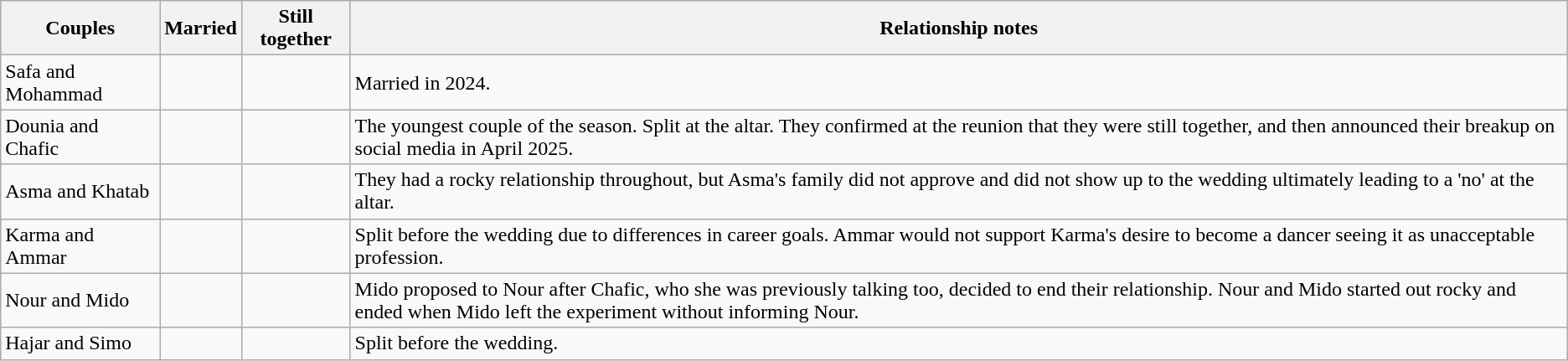<table class="wikitable plainrowheaders" style="text-align: left;">
<tr>
<th scope="col">Couples</th>
<th scope="col">Married</th>
<th scope="col">Still together</th>
<th scope="col">Relationship notes</th>
</tr>
<tr>
<td>Safa and Mohammad</td>
<td></td>
<td></td>
<td>Married in 2024.</td>
</tr>
<tr>
<td>Dounia and Chafic</td>
<td></td>
<td></td>
<td>The youngest couple of the season. Split at the altar. They confirmed at the reunion that they were still together, and then announced their breakup on social media in April 2025.</td>
</tr>
<tr>
<td>Asma and Khatab</td>
<td></td>
<td></td>
<td>They had a rocky relationship throughout, but Asma's family did not approve and did not show up to the wedding ultimately leading to a 'no' at the altar.</td>
</tr>
<tr>
<td>Karma and Ammar</td>
<td></td>
<td></td>
<td>Split before the wedding due to differences in career goals. Ammar would not support Karma's desire to become a dancer seeing it as unacceptable profession.</td>
</tr>
<tr>
<td>Nour and Mido</td>
<td></td>
<td></td>
<td>Mido proposed to Nour after Chafic, who she was previously talking too, decided to end their relationship. Nour and Mido started out rocky and ended when Mido left the experiment without informing Nour.</td>
</tr>
<tr>
<td>Hajar and Simo</td>
<td></td>
<td></td>
<td>Split before the wedding.</td>
</tr>
</table>
